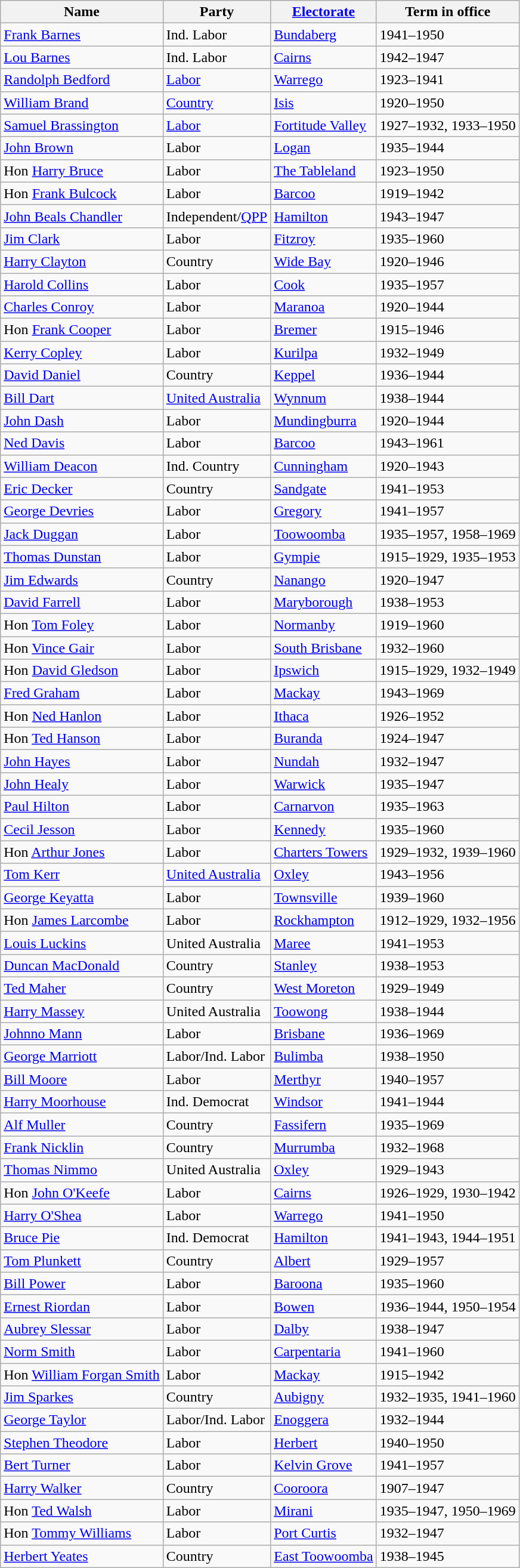<table class="wikitable sortable">
<tr>
<th>Name</th>
<th>Party</th>
<th><a href='#'>Electorate</a></th>
<th>Term in office</th>
</tr>
<tr>
<td><a href='#'>Frank Barnes</a></td>
<td>Ind. Labor</td>
<td><a href='#'>Bundaberg</a></td>
<td>1941–1950</td>
</tr>
<tr>
<td><a href='#'>Lou Barnes</a></td>
<td>Ind. Labor</td>
<td><a href='#'>Cairns</a></td>
<td>1942–1947</td>
</tr>
<tr>
<td><a href='#'>Randolph Bedford</a></td>
<td><a href='#'>Labor</a></td>
<td><a href='#'>Warrego</a></td>
<td>1923–1941</td>
</tr>
<tr>
<td><a href='#'>William Brand</a></td>
<td><a href='#'>Country</a></td>
<td><a href='#'>Isis</a></td>
<td>1920–1950</td>
</tr>
<tr>
<td><a href='#'>Samuel Brassington</a></td>
<td><a href='#'>Labor</a></td>
<td><a href='#'>Fortitude Valley</a></td>
<td>1927–1932, 1933–1950</td>
</tr>
<tr>
<td><a href='#'>John Brown</a></td>
<td>Labor</td>
<td><a href='#'>Logan</a></td>
<td>1935–1944</td>
</tr>
<tr>
<td>Hon <a href='#'>Harry Bruce</a></td>
<td>Labor</td>
<td><a href='#'>The Tableland</a></td>
<td>1923–1950</td>
</tr>
<tr>
<td>Hon <a href='#'>Frank Bulcock</a></td>
<td>Labor</td>
<td><a href='#'>Barcoo</a></td>
<td>1919–1942</td>
</tr>
<tr>
<td><a href='#'>John Beals Chandler</a></td>
<td>Independent/<a href='#'>QPP</a></td>
<td><a href='#'>Hamilton</a></td>
<td>1943–1947</td>
</tr>
<tr>
<td><a href='#'>Jim Clark</a></td>
<td>Labor</td>
<td><a href='#'>Fitzroy</a></td>
<td>1935–1960</td>
</tr>
<tr>
<td><a href='#'>Harry Clayton</a></td>
<td>Country</td>
<td><a href='#'>Wide Bay</a></td>
<td>1920–1946</td>
</tr>
<tr>
<td><a href='#'>Harold Collins</a></td>
<td>Labor</td>
<td><a href='#'>Cook</a></td>
<td>1935–1957</td>
</tr>
<tr>
<td><a href='#'>Charles Conroy</a></td>
<td>Labor</td>
<td><a href='#'>Maranoa</a></td>
<td>1920–1944</td>
</tr>
<tr>
<td>Hon <a href='#'>Frank Cooper</a></td>
<td>Labor</td>
<td><a href='#'>Bremer</a></td>
<td>1915–1946</td>
</tr>
<tr>
<td><a href='#'>Kerry Copley</a></td>
<td>Labor</td>
<td><a href='#'>Kurilpa</a></td>
<td>1932–1949</td>
</tr>
<tr>
<td><a href='#'>David Daniel</a></td>
<td>Country</td>
<td><a href='#'>Keppel</a></td>
<td>1936–1944</td>
</tr>
<tr>
<td><a href='#'>Bill Dart</a></td>
<td><a href='#'>United Australia</a></td>
<td><a href='#'>Wynnum</a></td>
<td>1938–1944</td>
</tr>
<tr>
<td><a href='#'>John Dash</a></td>
<td>Labor</td>
<td><a href='#'>Mundingburra</a></td>
<td>1920–1944</td>
</tr>
<tr>
<td><a href='#'>Ned Davis</a></td>
<td>Labor</td>
<td><a href='#'>Barcoo</a></td>
<td>1943–1961</td>
</tr>
<tr>
<td><a href='#'>William Deacon</a></td>
<td>Ind. Country</td>
<td><a href='#'>Cunningham</a></td>
<td>1920–1943</td>
</tr>
<tr>
<td><a href='#'>Eric Decker</a></td>
<td>Country</td>
<td><a href='#'>Sandgate</a></td>
<td>1941–1953</td>
</tr>
<tr>
<td><a href='#'>George Devries</a></td>
<td>Labor</td>
<td><a href='#'>Gregory</a></td>
<td>1941–1957</td>
</tr>
<tr>
<td><a href='#'>Jack Duggan</a></td>
<td>Labor</td>
<td><a href='#'>Toowoomba</a></td>
<td>1935–1957, 1958–1969</td>
</tr>
<tr>
<td><a href='#'>Thomas Dunstan</a></td>
<td>Labor</td>
<td><a href='#'>Gympie</a></td>
<td>1915–1929, 1935–1953</td>
</tr>
<tr>
<td><a href='#'>Jim Edwards</a></td>
<td>Country</td>
<td><a href='#'>Nanango</a></td>
<td>1920–1947</td>
</tr>
<tr>
<td><a href='#'>David Farrell</a></td>
<td>Labor</td>
<td><a href='#'>Maryborough</a></td>
<td>1938–1953</td>
</tr>
<tr>
<td>Hon <a href='#'>Tom Foley</a></td>
<td>Labor</td>
<td><a href='#'>Normanby</a></td>
<td>1919–1960</td>
</tr>
<tr>
<td>Hon <a href='#'>Vince Gair</a></td>
<td>Labor</td>
<td><a href='#'>South Brisbane</a></td>
<td>1932–1960</td>
</tr>
<tr>
<td>Hon <a href='#'>David Gledson</a></td>
<td>Labor</td>
<td><a href='#'>Ipswich</a></td>
<td>1915–1929, 1932–1949</td>
</tr>
<tr>
<td><a href='#'>Fred Graham</a></td>
<td>Labor</td>
<td><a href='#'>Mackay</a></td>
<td>1943–1969</td>
</tr>
<tr>
<td>Hon <a href='#'>Ned Hanlon</a></td>
<td>Labor</td>
<td><a href='#'>Ithaca</a></td>
<td>1926–1952</td>
</tr>
<tr>
<td>Hon <a href='#'>Ted Hanson</a></td>
<td>Labor</td>
<td><a href='#'>Buranda</a></td>
<td>1924–1947</td>
</tr>
<tr>
<td><a href='#'>John Hayes</a></td>
<td>Labor</td>
<td><a href='#'>Nundah</a></td>
<td>1932–1947</td>
</tr>
<tr>
<td><a href='#'>John Healy</a></td>
<td>Labor</td>
<td><a href='#'>Warwick</a></td>
<td>1935–1947</td>
</tr>
<tr>
<td><a href='#'>Paul Hilton</a></td>
<td>Labor</td>
<td><a href='#'>Carnarvon</a></td>
<td>1935–1963</td>
</tr>
<tr>
<td><a href='#'>Cecil Jesson</a></td>
<td>Labor</td>
<td><a href='#'>Kennedy</a></td>
<td>1935–1960</td>
</tr>
<tr>
<td>Hon <a href='#'>Arthur Jones</a></td>
<td>Labor</td>
<td><a href='#'>Charters Towers</a></td>
<td>1929–1932, 1939–1960</td>
</tr>
<tr>
<td><a href='#'>Tom Kerr</a></td>
<td><a href='#'>United Australia</a></td>
<td><a href='#'>Oxley</a></td>
<td>1943–1956</td>
</tr>
<tr>
<td><a href='#'>George Keyatta</a></td>
<td>Labor</td>
<td><a href='#'>Townsville</a></td>
<td>1939–1960</td>
</tr>
<tr>
<td>Hon <a href='#'>James Larcombe</a></td>
<td>Labor</td>
<td><a href='#'>Rockhampton</a></td>
<td>1912–1929, 1932–1956</td>
</tr>
<tr>
<td><a href='#'>Louis Luckins</a></td>
<td>United Australia</td>
<td><a href='#'>Maree</a></td>
<td>1941–1953</td>
</tr>
<tr>
<td><a href='#'>Duncan MacDonald</a></td>
<td>Country</td>
<td><a href='#'>Stanley</a></td>
<td>1938–1953</td>
</tr>
<tr>
<td><a href='#'>Ted Maher</a></td>
<td>Country</td>
<td><a href='#'>West Moreton</a></td>
<td>1929–1949</td>
</tr>
<tr>
<td><a href='#'>Harry Massey</a></td>
<td>United Australia</td>
<td><a href='#'>Toowong</a></td>
<td>1938–1944</td>
</tr>
<tr>
<td><a href='#'>Johnno Mann</a></td>
<td>Labor</td>
<td><a href='#'>Brisbane</a></td>
<td>1936–1969</td>
</tr>
<tr>
<td><a href='#'>George Marriott</a></td>
<td>Labor/Ind. Labor</td>
<td><a href='#'>Bulimba</a></td>
<td>1938–1950</td>
</tr>
<tr>
<td><a href='#'>Bill Moore</a></td>
<td>Labor</td>
<td><a href='#'>Merthyr</a></td>
<td>1940–1957</td>
</tr>
<tr>
<td><a href='#'>Harry Moorhouse</a></td>
<td>Ind. Democrat</td>
<td><a href='#'>Windsor</a></td>
<td>1941–1944</td>
</tr>
<tr>
<td><a href='#'>Alf Muller</a></td>
<td>Country</td>
<td><a href='#'>Fassifern</a></td>
<td>1935–1969</td>
</tr>
<tr>
<td><a href='#'>Frank Nicklin</a></td>
<td>Country</td>
<td><a href='#'>Murrumba</a></td>
<td>1932–1968</td>
</tr>
<tr>
<td><a href='#'>Thomas Nimmo</a></td>
<td>United Australia</td>
<td><a href='#'>Oxley</a></td>
<td>1929–1943</td>
</tr>
<tr>
<td>Hon <a href='#'>John O'Keefe</a></td>
<td>Labor</td>
<td><a href='#'>Cairns</a></td>
<td>1926–1929, 1930–1942</td>
</tr>
<tr>
<td><a href='#'>Harry O'Shea</a></td>
<td>Labor</td>
<td><a href='#'>Warrego</a></td>
<td>1941–1950</td>
</tr>
<tr>
<td><a href='#'>Bruce Pie</a></td>
<td>Ind. Democrat</td>
<td><a href='#'>Hamilton</a></td>
<td>1941–1943, 1944–1951</td>
</tr>
<tr>
<td><a href='#'>Tom Plunkett</a></td>
<td>Country</td>
<td><a href='#'>Albert</a></td>
<td>1929–1957</td>
</tr>
<tr>
<td><a href='#'>Bill Power</a></td>
<td>Labor</td>
<td><a href='#'>Baroona</a></td>
<td>1935–1960</td>
</tr>
<tr>
<td><a href='#'>Ernest Riordan</a></td>
<td>Labor</td>
<td><a href='#'>Bowen</a></td>
<td>1936–1944, 1950–1954</td>
</tr>
<tr>
<td><a href='#'>Aubrey Slessar</a></td>
<td>Labor</td>
<td><a href='#'>Dalby</a></td>
<td>1938–1947</td>
</tr>
<tr>
<td><a href='#'>Norm Smith</a></td>
<td>Labor</td>
<td><a href='#'>Carpentaria</a></td>
<td>1941–1960</td>
</tr>
<tr>
<td>Hon <a href='#'>William Forgan Smith</a></td>
<td>Labor</td>
<td><a href='#'>Mackay</a></td>
<td>1915–1942</td>
</tr>
<tr>
<td><a href='#'>Jim Sparkes</a></td>
<td>Country</td>
<td><a href='#'>Aubigny</a></td>
<td>1932–1935, 1941–1960</td>
</tr>
<tr>
<td><a href='#'>George Taylor</a></td>
<td>Labor/Ind. Labor</td>
<td><a href='#'>Enoggera</a></td>
<td>1932–1944</td>
</tr>
<tr>
<td><a href='#'>Stephen Theodore</a></td>
<td>Labor</td>
<td><a href='#'>Herbert</a></td>
<td>1940–1950</td>
</tr>
<tr>
<td><a href='#'>Bert Turner</a></td>
<td>Labor</td>
<td><a href='#'>Kelvin Grove</a></td>
<td>1941–1957</td>
</tr>
<tr>
<td><a href='#'>Harry Walker</a></td>
<td>Country</td>
<td><a href='#'>Cooroora</a></td>
<td>1907–1947</td>
</tr>
<tr>
<td>Hon <a href='#'>Ted Walsh</a></td>
<td>Labor</td>
<td><a href='#'>Mirani</a></td>
<td>1935–1947, 1950–1969</td>
</tr>
<tr>
<td>Hon <a href='#'>Tommy Williams</a></td>
<td>Labor</td>
<td><a href='#'>Port Curtis</a></td>
<td>1932–1947</td>
</tr>
<tr>
<td><a href='#'>Herbert Yeates</a></td>
<td>Country</td>
<td><a href='#'>East Toowoomba</a></td>
<td>1938–1945</td>
</tr>
</table>
